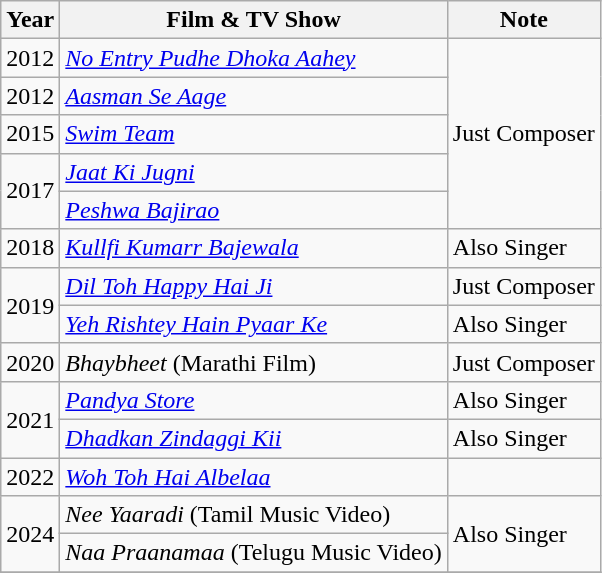<table class="wikitable sortable">
<tr>
<th>Year</th>
<th>Film & TV Show</th>
<th>Note</th>
</tr>
<tr>
<td>2012</td>
<td><em><a href='#'>No Entry Pudhe Dhoka Aahey</a></em></td>
<td rowspan="5">Just Composer</td>
</tr>
<tr>
<td>2012</td>
<td><em><a href='#'>Aasman Se Aage</a></em></td>
</tr>
<tr>
<td>2015</td>
<td><em><a href='#'>Swim Team</a></em></td>
</tr>
<tr>
<td rowspan="2">2017</td>
<td><em><a href='#'>Jaat Ki Jugni</a></em></td>
</tr>
<tr>
<td><em><a href='#'>Peshwa Bajirao</a></em></td>
</tr>
<tr>
<td>2018</td>
<td><em><a href='#'>Kullfi Kumarr Bajewala</a></em></td>
<td>Also Singer</td>
</tr>
<tr>
<td rowspan="2">2019</td>
<td><em><a href='#'>Dil Toh Happy Hai Ji</a></em></td>
<td>Just Composer</td>
</tr>
<tr>
<td><em><a href='#'>Yeh Rishtey Hain Pyaar Ke</a></em></td>
<td>Also Singer</td>
</tr>
<tr>
<td>2020</td>
<td><em>Bhaybheet</em> (Marathi Film)</td>
<td>Just Composer</td>
</tr>
<tr>
<td rowspan="2">2021</td>
<td><em><a href='#'>Pandya Store</a></em></td>
<td>Also Singer</td>
</tr>
<tr>
<td><em><a href='#'>Dhadkan Zindaggi Kii</a></em></td>
<td>Also Singer</td>
</tr>
<tr>
<td>2022</td>
<td><em><a href='#'>Woh Toh Hai Albelaa</a></em></td>
<td></td>
</tr>
<tr>
<td rowspan="2">2024</td>
<td><em>Nee Yaaradi</em> (Tamil Music Video)</td>
<td rowspan="2">Also Singer</td>
</tr>
<tr>
<td><em>Naa Praanamaa</em> (Telugu Music Video)</td>
</tr>
<tr>
</tr>
</table>
